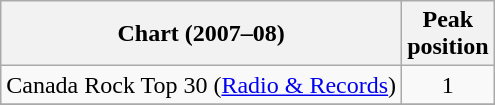<table class="wikitable">
<tr>
<th>Chart (2007–08)</th>
<th>Peak<br>position</th>
</tr>
<tr>
<td>Canada Rock Top 30 (<a href='#'>Radio & Records</a>)</td>
<td align="center">1</td>
</tr>
<tr>
</tr>
<tr>
</tr>
<tr>
</tr>
<tr>
</tr>
</table>
